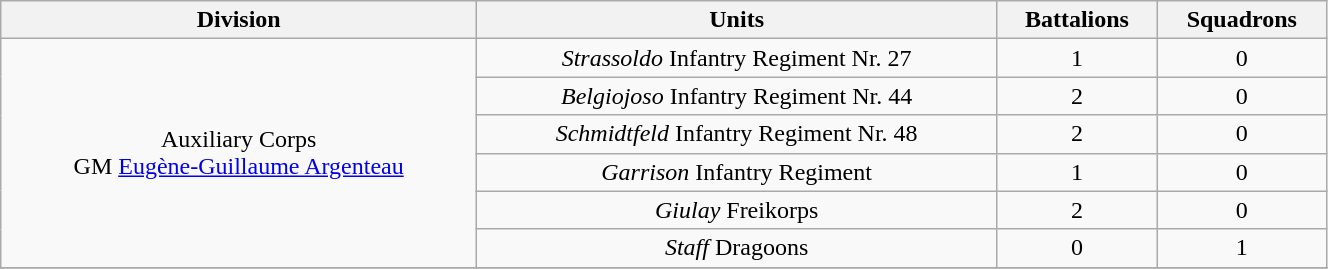<table class="wikitable" style="text-align:center; width:70%;">
<tr>
<th>Division</th>
<th>Units</th>
<th>Battalions</th>
<th>Squadrons</th>
</tr>
<tr>
<td rowspan=6>Auxiliary Corps<br>GM <a href='#'>Eugène-Guillaume Argenteau</a></td>
<td><em>Strassoldo</em> Infantry Regiment Nr. 27</td>
<td>1</td>
<td>0</td>
</tr>
<tr>
<td><em>Belgiojoso</em> Infantry Regiment Nr. 44</td>
<td>2</td>
<td>0</td>
</tr>
<tr>
<td><em>Schmidtfeld</em> Infantry Regiment Nr. 48</td>
<td>2</td>
<td>0</td>
</tr>
<tr>
<td><em>Garrison</em> Infantry Regiment</td>
<td>1</td>
<td>0</td>
</tr>
<tr>
<td><em>Giulay</em> Freikorps</td>
<td>2</td>
<td>0</td>
</tr>
<tr>
<td><em>Staff</em> Dragoons</td>
<td>0</td>
<td>1</td>
</tr>
<tr>
</tr>
</table>
